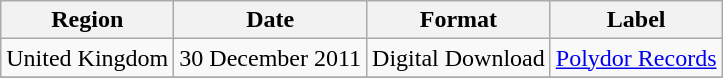<table class=wikitable>
<tr>
<th>Region</th>
<th>Date</th>
<th>Format</th>
<th>Label</th>
</tr>
<tr>
<td>United Kingdom</td>
<td>30 December 2011</td>
<td>Digital Download</td>
<td><a href='#'>Polydor Records</a></td>
</tr>
<tr>
</tr>
</table>
